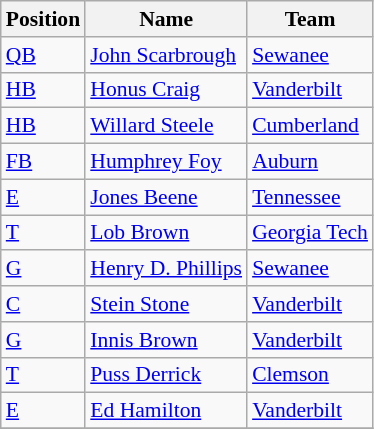<table class="wikitable" style="font-size: 90%">
<tr>
<th>Position</th>
<th>Name</th>
<th>Team</th>
</tr>
<tr>
<td><a href='#'>QB</a></td>
<td><a href='#'>John Scarbrough</a></td>
<td><a href='#'>Sewanee</a></td>
</tr>
<tr>
<td><a href='#'>HB</a></td>
<td><a href='#'>Honus Craig</a></td>
<td><a href='#'>Vanderbilt</a></td>
</tr>
<tr>
<td><a href='#'>HB</a></td>
<td><a href='#'>Willard Steele</a></td>
<td><a href='#'>Cumberland</a></td>
</tr>
<tr>
<td><a href='#'>FB</a></td>
<td><a href='#'>Humphrey Foy</a></td>
<td><a href='#'>Auburn</a></td>
</tr>
<tr>
<td><a href='#'>E</a></td>
<td><a href='#'>Jones Beene</a></td>
<td><a href='#'>Tennessee</a></td>
</tr>
<tr>
<td><a href='#'>T</a></td>
<td><a href='#'>Lob Brown</a></td>
<td><a href='#'>Georgia Tech</a></td>
</tr>
<tr>
<td><a href='#'>G</a></td>
<td><a href='#'>Henry D. Phillips</a></td>
<td><a href='#'>Sewanee</a></td>
</tr>
<tr>
<td><a href='#'>C</a></td>
<td><a href='#'>Stein Stone</a></td>
<td><a href='#'>Vanderbilt</a></td>
</tr>
<tr>
<td><a href='#'>G</a></td>
<td><a href='#'>Innis Brown</a></td>
<td><a href='#'>Vanderbilt</a></td>
</tr>
<tr>
<td><a href='#'>T</a></td>
<td><a href='#'>Puss Derrick</a></td>
<td><a href='#'>Clemson</a></td>
</tr>
<tr>
<td><a href='#'>E</a></td>
<td><a href='#'>Ed Hamilton</a></td>
<td><a href='#'>Vanderbilt</a></td>
</tr>
<tr>
</tr>
</table>
